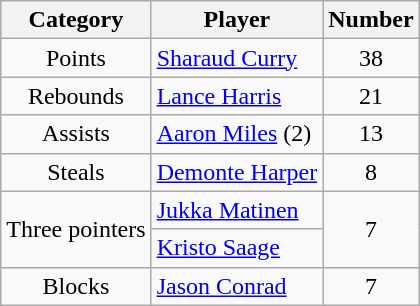<table class="wikitable" style="text-align:center">
<tr>
<th>Category</th>
<th>Player</th>
<th>Number</th>
</tr>
<tr>
<td>Points</td>
<td align=left> <a href='#'>Sharaud Curry</a></td>
<td>38</td>
</tr>
<tr>
<td>Rebounds</td>
<td align=left> <a href='#'>Lance Harris</a></td>
<td>21</td>
</tr>
<tr>
<td>Assists</td>
<td align=left> <a href='#'>Aaron Miles</a> (2)</td>
<td>13</td>
</tr>
<tr>
<td>Steals</td>
<td align=left> <a href='#'>Demonte Harper</a></td>
<td>8</td>
</tr>
<tr>
<td rowspan=2>Three pointers</td>
<td align=left> <a href='#'>Jukka Matinen</a></td>
<td rowspan=2>7</td>
</tr>
<tr>
<td align=left> <a href='#'>Kristo Saage</a></td>
</tr>
<tr>
<td>Blocks</td>
<td align=left> <a href='#'>Jason Conrad</a></td>
<td>7</td>
</tr>
</table>
